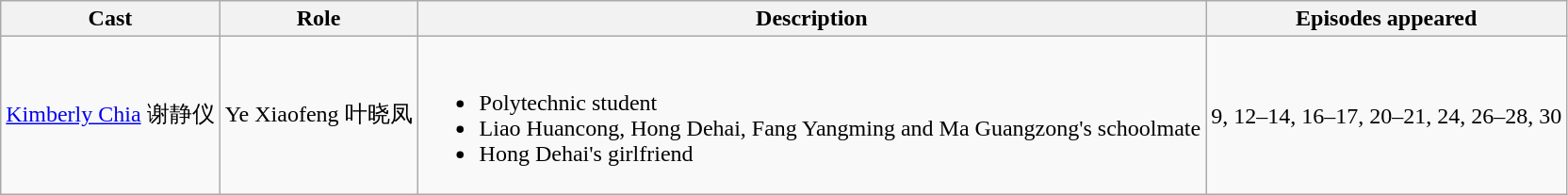<table class="wikitable">
<tr>
<th>Cast</th>
<th>Role</th>
<th>Description</th>
<th>Episodes appeared</th>
</tr>
<tr>
<td><a href='#'>Kimberly Chia</a> 谢静仪</td>
<td>Ye Xiaofeng 叶晓凤</td>
<td><br><ul><li>Polytechnic student</li><li>Liao Huancong, Hong Dehai, Fang Yangming and Ma Guangzong's schoolmate</li><li>Hong Dehai's girlfriend</li></ul></td>
<td>9, 12–14, 16–17, 20–21, 24, 26–28, 30</td>
</tr>
</table>
